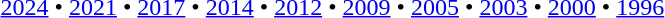<table id=toc class=toc summary=Contents>
<tr>
<td align=center><br><a href='#'>2024</a> • <a href='#'>2021</a> • <a href='#'>2017</a> • <a href='#'>2014</a> • <a href='#'>2012</a> • <a href='#'>2009</a> • <a href='#'>2005</a> • <a href='#'>2003</a> • <a href='#'>2000</a> • <a href='#'>1996</a></td>
</tr>
</table>
